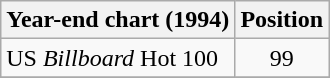<table class="wikitable sortable">
<tr>
<th align="left">Year-end chart (1994)</th>
<th align="center">Position</th>
</tr>
<tr>
<td>US <em>Billboard</em> Hot 100</td>
<td align="center">99</td>
</tr>
<tr>
</tr>
</table>
